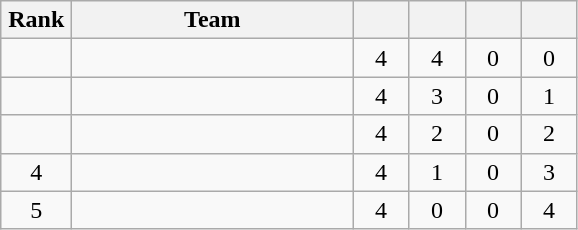<table class="wikitable" style="text-align: center;">
<tr>
<th width=40>Rank</th>
<th width=180>Team</th>
<th width=30></th>
<th width=30></th>
<th width=30></th>
<th width=30></th>
</tr>
<tr>
<td></td>
<td align="left"></td>
<td>4</td>
<td>4</td>
<td>0</td>
<td>0</td>
</tr>
<tr>
<td></td>
<td align="left"></td>
<td>4</td>
<td>3</td>
<td>0</td>
<td>1</td>
</tr>
<tr>
<td></td>
<td align="left"></td>
<td>4</td>
<td>2</td>
<td>0</td>
<td>2</td>
</tr>
<tr>
<td>4</td>
<td align="left"></td>
<td>4</td>
<td>1</td>
<td>0</td>
<td>3</td>
</tr>
<tr>
<td>5</td>
<td align="left"></td>
<td>4</td>
<td>0</td>
<td>0</td>
<td>4</td>
</tr>
</table>
